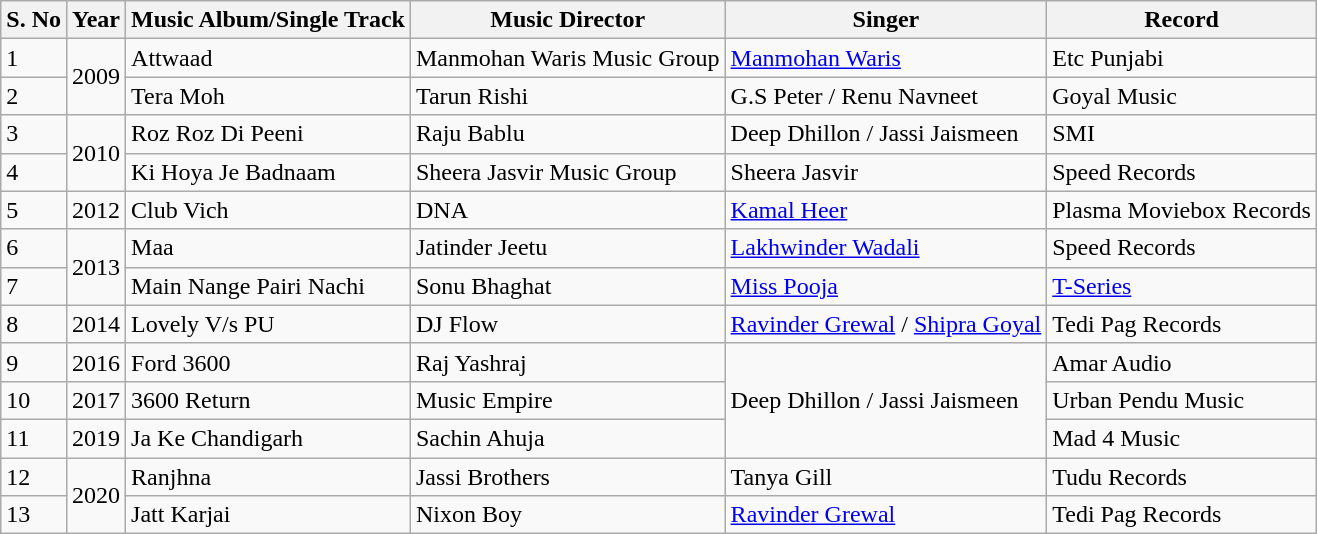<table class="wikitable">
<tr>
<th scope="col">S. No</th>
<th scope="col">Year</th>
<th scope="col">Music Album/Single Track</th>
<th scope="col">Music Director</th>
<th scope="col">Singer</th>
<th scope="col">Record</th>
</tr>
<tr>
<td>1</td>
<td rowspan="2">2009</td>
<td>Attwaad</td>
<td>Manmohan Waris Music Group</td>
<td><a href='#'>Manmohan Waris</a></td>
<td>Etc Punjabi</td>
</tr>
<tr>
<td>2</td>
<td>Tera Moh</td>
<td>Tarun Rishi</td>
<td>G.S Peter / Renu Navneet</td>
<td>Goyal Music</td>
</tr>
<tr>
<td>3</td>
<td rowspan="2">2010</td>
<td>Roz Roz Di Peeni</td>
<td>Raju Bablu</td>
<td>Deep Dhillon / Jassi Jaismeen</td>
<td>SMI</td>
</tr>
<tr>
<td>4</td>
<td>Ki Hoya Je Badnaam</td>
<td>Sheera Jasvir Music Group</td>
<td>Sheera Jasvir</td>
<td>Speed Records</td>
</tr>
<tr>
<td>5</td>
<td>2012</td>
<td>Club Vich</td>
<td>DNA</td>
<td><a href='#'>Kamal Heer</a></td>
<td>Plasma Moviebox Records</td>
</tr>
<tr>
<td>6</td>
<td rowspan="2">2013</td>
<td>Maa</td>
<td>Jatinder Jeetu</td>
<td><a href='#'>Lakhwinder Wadali</a></td>
<td>Speed Records</td>
</tr>
<tr>
<td>7</td>
<td>Main Nange Pairi Nachi</td>
<td>Sonu Bhaghat</td>
<td><a href='#'>Miss Pooja</a></td>
<td><a href='#'>T-Series</a></td>
</tr>
<tr>
<td>8</td>
<td>2014</td>
<td>Lovely V/s PU</td>
<td>DJ Flow</td>
<td><a href='#'>Ravinder Grewal</a> / <a href='#'>Shipra Goyal</a></td>
<td>Tedi Pag Records</td>
</tr>
<tr>
<td>9</td>
<td>2016</td>
<td>Ford 3600</td>
<td>Raj Yashraj</td>
<td rowspan="3">Deep Dhillon / Jassi Jaismeen</td>
<td>Amar Audio</td>
</tr>
<tr>
<td>10</td>
<td>2017</td>
<td>3600 Return</td>
<td>Music Empire</td>
<td>Urban Pendu Music</td>
</tr>
<tr>
<td>11</td>
<td>2019</td>
<td>Ja Ke Chandigarh</td>
<td>Sachin Ahuja</td>
<td>Mad 4 Music</td>
</tr>
<tr>
<td>12</td>
<td rowspan="2">2020</td>
<td>Ranjhna</td>
<td>Jassi Brothers</td>
<td>Tanya Gill</td>
<td>Tudu Records</td>
</tr>
<tr>
<td>13</td>
<td>Jatt Karjai</td>
<td>Nixon Boy</td>
<td><a href='#'>Ravinder Grewal</a></td>
<td>Tedi Pag Records</td>
</tr>
</table>
